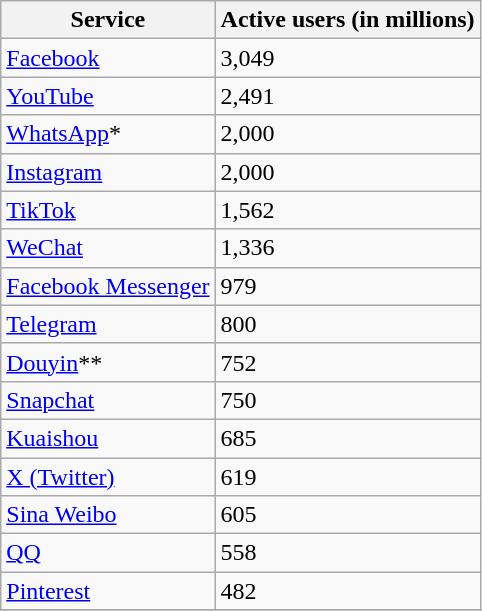<table class="wikitable sortable">
<tr>
<th>Service</th>
<th>Active users (in millions)</th>
</tr>
<tr>
<td><a href='#'>Facebook</a></td>
<td>3,049</td>
</tr>
<tr>
<td><a href='#'>YouTube</a></td>
<td>2,491</td>
</tr>
<tr>
<td><a href='#'>WhatsApp</a>*</td>
<td>2,000</td>
</tr>
<tr>
<td><a href='#'>Instagram</a></td>
<td>2,000</td>
</tr>
<tr>
<td><a href='#'>TikTok</a></td>
<td>1,562</td>
</tr>
<tr>
<td><a href='#'>WeChat</a></td>
<td>1,336</td>
</tr>
<tr>
<td><a href='#'>Facebook Messenger</a></td>
<td>979</td>
</tr>
<tr>
<td><a href='#'>Telegram</a></td>
<td>800</td>
</tr>
<tr>
<td><a href='#'>Douyin</a>**</td>
<td>752</td>
</tr>
<tr>
<td><a href='#'>Snapchat</a></td>
<td>750</td>
</tr>
<tr>
<td><a href='#'>Kuaishou</a></td>
<td>685</td>
</tr>
<tr>
<td><a href='#'>X (Twitter)</a></td>
<td>619</td>
</tr>
<tr>
<td><a href='#'>Sina Weibo</a></td>
<td>605</td>
</tr>
<tr>
<td><a href='#'>QQ</a></td>
<td>558</td>
</tr>
<tr>
<td><a href='#'>Pinterest</a></td>
<td>482</td>
</tr>
<tr>
</tr>
</table>
